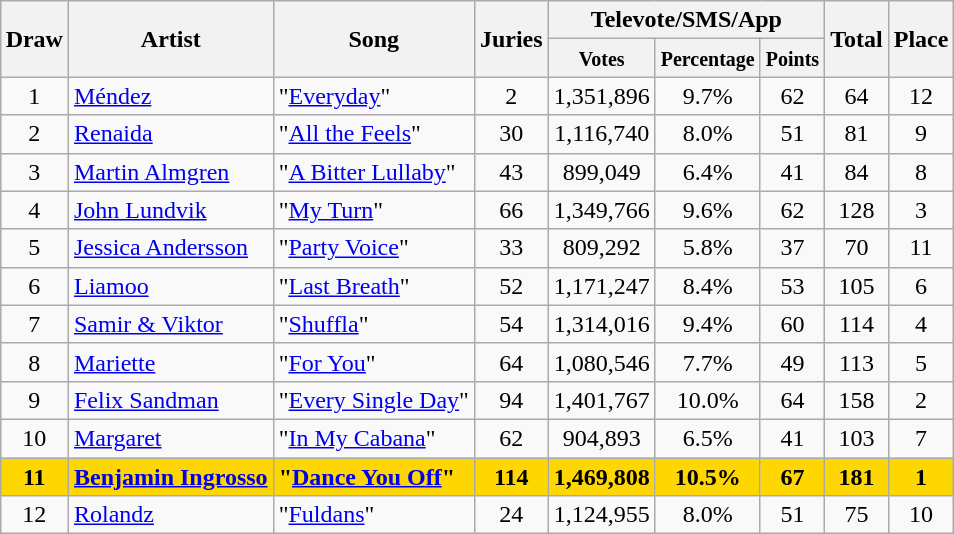<table class="sortable wikitable" style="margin: 1em auto 1em auto; text-align:center;">
<tr>
<th rowspan="2">Draw</th>
<th rowspan="2">Artist</th>
<th rowspan="2">Song</th>
<th rowspan="2">Juries</th>
<th colspan="3">Televote/SMS/App</th>
<th rowspan="2">Total</th>
<th rowspan="2">Place</th>
</tr>
<tr>
<th><small>Votes</small></th>
<th><small>Percentage</small></th>
<th><small>Points</small></th>
</tr>
<tr>
<td>1</td>
<td align="left"><a href='#'>Méndez</a></td>
<td align="left">"<a href='#'>Everyday</a>"</td>
<td>2</td>
<td>1,351,896</td>
<td>9.7%</td>
<td>62</td>
<td>64</td>
<td>12</td>
</tr>
<tr>
<td>2</td>
<td align="left"><a href='#'>Renaida</a></td>
<td align="left">"<a href='#'>All the Feels</a>"</td>
<td>30</td>
<td>1,116,740</td>
<td>8.0%</td>
<td>51</td>
<td>81</td>
<td>9</td>
</tr>
<tr>
<td>3</td>
<td align="left"><a href='#'>Martin Almgren</a></td>
<td align="left">"<a href='#'>A Bitter Lullaby</a>"</td>
<td>43</td>
<td>899,049</td>
<td>6.4%</td>
<td>41</td>
<td>84</td>
<td>8</td>
</tr>
<tr>
<td>4</td>
<td align="left"><a href='#'>John Lundvik</a></td>
<td align="left">"<a href='#'>My Turn</a>"</td>
<td>66</td>
<td>1,349,766</td>
<td>9.6%</td>
<td>62</td>
<td>128</td>
<td>3</td>
</tr>
<tr>
<td>5</td>
<td align="left"><a href='#'>Jessica Andersson</a></td>
<td align="left">"<a href='#'>Party Voice</a>"</td>
<td>33</td>
<td>809,292</td>
<td>5.8%</td>
<td>37</td>
<td>70</td>
<td>11</td>
</tr>
<tr>
<td>6</td>
<td align="left"><a href='#'>Liamoo</a></td>
<td align="left">"<a href='#'>Last Breath</a>"</td>
<td>52</td>
<td>1,171,247</td>
<td>8.4%</td>
<td>53</td>
<td>105</td>
<td>6</td>
</tr>
<tr>
<td>7</td>
<td align="left"><a href='#'>Samir & Viktor</a></td>
<td align="left">"<a href='#'>Shuffla</a>"</td>
<td>54</td>
<td>1,314,016</td>
<td>9.4%</td>
<td>60</td>
<td>114</td>
<td>4</td>
</tr>
<tr>
<td>8</td>
<td align="left"><a href='#'>Mariette</a></td>
<td align="left">"<a href='#'>For You</a>"</td>
<td>64</td>
<td>1,080,546</td>
<td>7.7%</td>
<td>49</td>
<td>113</td>
<td>5</td>
</tr>
<tr>
<td>9</td>
<td align="left"><a href='#'>Felix Sandman</a></td>
<td align="left">"<a href='#'>Every Single Day</a>"</td>
<td>94</td>
<td>1,401,767</td>
<td>10.0%</td>
<td>64</td>
<td>158</td>
<td>2</td>
</tr>
<tr>
<td>10</td>
<td align="left"><a href='#'>Margaret</a></td>
<td align="left">"<a href='#'>In My Cabana</a>"</td>
<td>62</td>
<td>904,893</td>
<td>6.5%</td>
<td>41</td>
<td>103</td>
<td>7</td>
</tr>
<tr style="background:gold;">
<td><strong>11</strong></td>
<td align="left"><strong><a href='#'>Benjamin Ingrosso</a></strong></td>
<td align="left"><strong>"<a href='#'>Dance You Off</a>"</strong></td>
<td><strong>114</strong></td>
<td><strong>1,469,808</strong></td>
<td><strong>10.5%</strong></td>
<td><strong>67</strong></td>
<td><strong>181</strong></td>
<td><strong>1</strong></td>
</tr>
<tr>
<td>12</td>
<td align="left"><a href='#'>Rolandz</a></td>
<td align="left">"<a href='#'>Fuldans</a>"</td>
<td>24</td>
<td>1,124,955</td>
<td>8.0%</td>
<td>51</td>
<td>75</td>
<td>10</td>
</tr>
</table>
